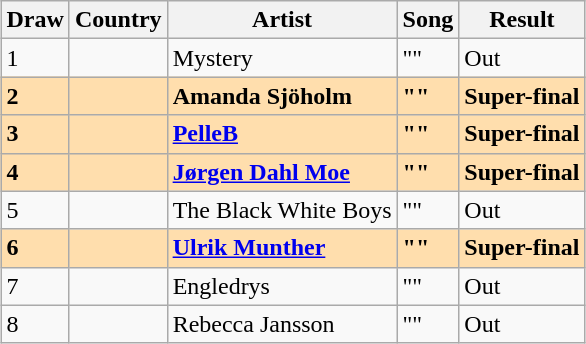<table class="sortable wikitable" style="margin: 1em auto 1em auto">
<tr>
<th>Draw</th>
<th>Country</th>
<th>Artist</th>
<th>Song</th>
<th>Result</th>
</tr>
<tr>
<td>1</td>
<td></td>
<td>Mystery</td>
<td>""</td>
<td>Out</td>
</tr>
<tr style="font-weight:bold; background:navajowhite;">
<th scope="row" style="text-align:left; font-weight:bold; background:navajowhite;">2</th>
<td></td>
<td>Amanda Sjöholm</td>
<td>""</td>
<td>Super-final</td>
</tr>
<tr style="font-weight:bold; background:navajowhite;">
<th scope="row" style="text-align:left; font-weight:bold; background:navajowhite;">3</th>
<td></td>
<td><a href='#'>PelleB</a></td>
<td>""</td>
<td>Super-final</td>
</tr>
<tr style="font-weight:bold; background:navajowhite;">
<th scope="row" style="text-align:left; font-weight:bold; background:navajowhite;">4</th>
<td></td>
<td><a href='#'>Jørgen Dahl Moe</a></td>
<td>""</td>
<td>Super-final</td>
</tr>
<tr>
<td>5</td>
<td></td>
<td>The Black White Boys</td>
<td>""</td>
<td>Out</td>
</tr>
<tr style="font-weight:bold; background:navajowhite;">
<th scope="row" style="text-align:left; font-weight:bold; background:navajowhite;">6</th>
<td></td>
<td><a href='#'>Ulrik Munther</a></td>
<td>""</td>
<td>Super-final</td>
</tr>
<tr>
<td>7</td>
<td></td>
<td>Engledrys</td>
<td>""</td>
<td>Out</td>
</tr>
<tr>
<td>8</td>
<td></td>
<td>Rebecca Jansson</td>
<td>""</td>
<td>Out</td>
</tr>
</table>
